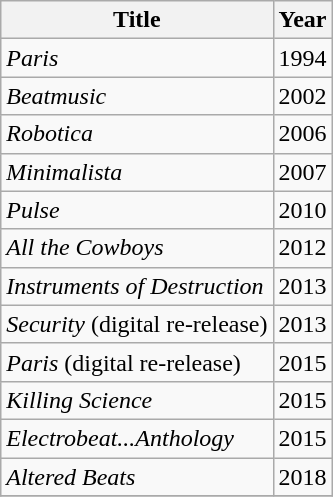<table class="wikitable">
<tr>
<th>Title</th>
<th>Year</th>
</tr>
<tr>
<td><em>Paris</em></td>
<td>1994</td>
</tr>
<tr>
<td><em>Beatmusic</em></td>
<td>2002</td>
</tr>
<tr>
<td><em>Robotica</em></td>
<td>2006</td>
</tr>
<tr>
<td><em>Minimalista</em></td>
<td>2007</td>
</tr>
<tr>
<td><em>Pulse</em></td>
<td>2010</td>
</tr>
<tr>
<td><em>All the Cowboys</em></td>
<td>2012</td>
</tr>
<tr>
<td><em>Instruments of Destruction</em></td>
<td>2013</td>
</tr>
<tr>
<td><em>Security</em> (digital re-release)</td>
<td>2013</td>
</tr>
<tr>
<td><em>Paris</em> (digital re-release)</td>
<td>2015</td>
</tr>
<tr>
<td><em>Killing Science</em></td>
<td>2015</td>
</tr>
<tr>
<td><em>Electrobeat...Anthology</em></td>
<td>2015</td>
</tr>
<tr>
<td><em>Altered Beats</em></td>
<td>2018</td>
</tr>
<tr>
</tr>
</table>
